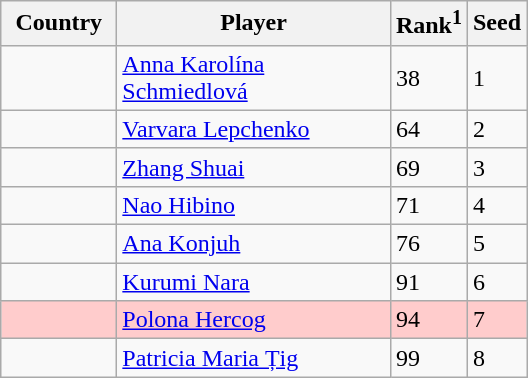<table class="sortable wikitable">
<tr>
<th width="70">Country</th>
<th width="175">Player</th>
<th>Rank<sup>1</sup></th>
<th>Seed</th>
</tr>
<tr>
<td></td>
<td><a href='#'>Anna Karolína Schmiedlová</a></td>
<td>38</td>
<td>1</td>
</tr>
<tr>
<td></td>
<td><a href='#'>Varvara Lepchenko</a></td>
<td>64</td>
<td>2</td>
</tr>
<tr>
<td></td>
<td><a href='#'>Zhang Shuai</a></td>
<td>69</td>
<td>3</td>
</tr>
<tr>
<td></td>
<td><a href='#'>Nao Hibino</a></td>
<td>71</td>
<td>4</td>
</tr>
<tr>
<td></td>
<td><a href='#'>Ana Konjuh</a></td>
<td>76</td>
<td>5</td>
</tr>
<tr>
<td></td>
<td><a href='#'>Kurumi Nara</a></td>
<td>91</td>
<td>6</td>
</tr>
<tr style="background:#fcc;">
<td></td>
<td><a href='#'>Polona Hercog</a></td>
<td>94</td>
<td>7</td>
</tr>
<tr>
<td></td>
<td><a href='#'>Patricia Maria Țig</a></td>
<td>99</td>
<td>8</td>
</tr>
</table>
